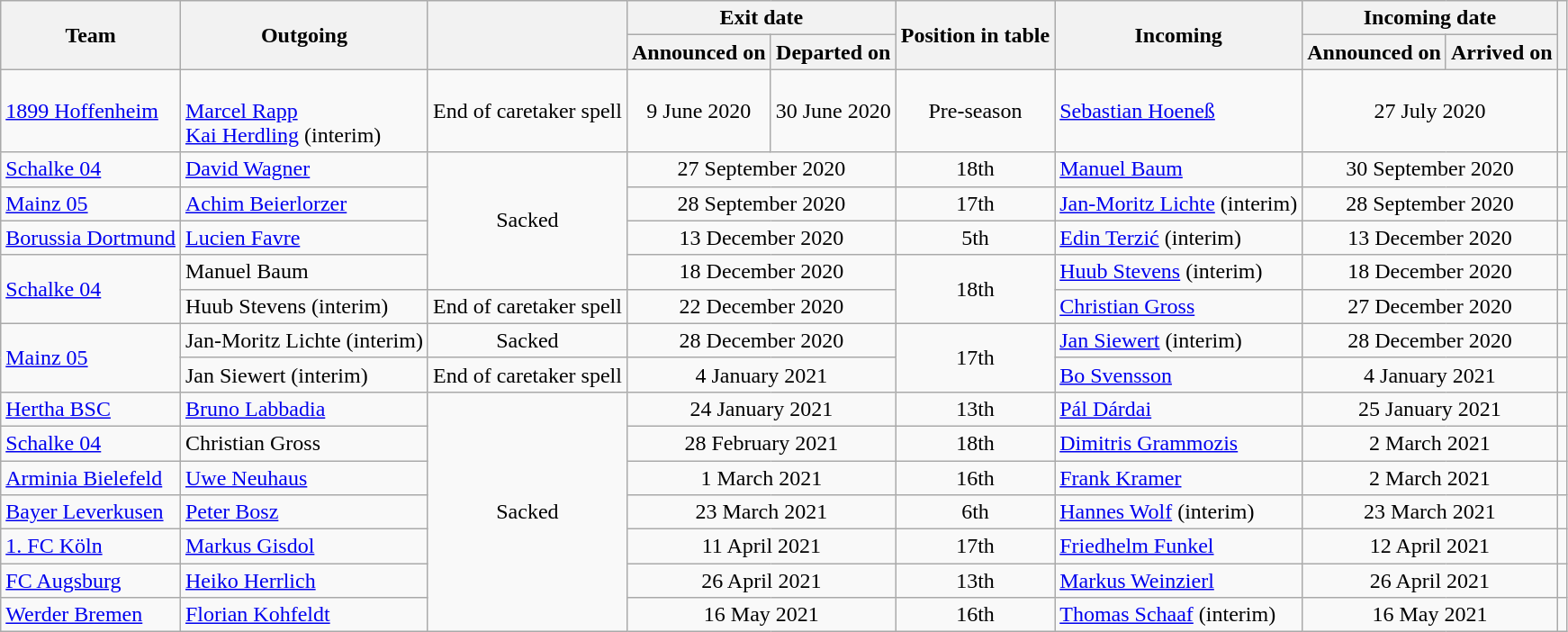<table class="wikitable" style="text-align:center">
<tr>
<th rowspan="2">Team</th>
<th rowspan="2">Outgoing</th>
<th rowspan="2"></th>
<th colspan="2">Exit date</th>
<th rowspan="2">Position in table</th>
<th rowspan="2">Incoming</th>
<th colspan="2">Incoming date</th>
<th rowspan="2"></th>
</tr>
<tr>
<th>Announced on</th>
<th>Departed on</th>
<th>Announced on</th>
<th>Arrived on</th>
</tr>
<tr>
<td align="left"><a href='#'>1899 Hoffenheim</a></td>
<td align="left"> <br> <a href='#'>Marcel Rapp</a><br> <a href='#'>Kai Herdling</a> (interim)</td>
<td>End of caretaker spell</td>
<td>9 June 2020</td>
<td>30 June 2020</td>
<td>Pre-season</td>
<td align="left"> <a href='#'>Sebastian Hoeneß</a></td>
<td colspan="2">27 July 2020</td>
<td></td>
</tr>
<tr>
<td align="left"><a href='#'>Schalke 04</a></td>
<td align="left"> <a href='#'>David Wagner</a></td>
<td rowspan="4">Sacked</td>
<td colspan="2">27 September 2020</td>
<td>18th</td>
<td align="left"> <a href='#'>Manuel Baum</a></td>
<td colspan="2">30 September 2020</td>
<td></td>
</tr>
<tr>
<td align="left"><a href='#'>Mainz 05</a></td>
<td align="left"> <a href='#'>Achim Beierlorzer</a></td>
<td colspan="2">28 September 2020</td>
<td>17th</td>
<td align="left"> <a href='#'>Jan-Moritz Lichte</a> (interim)</td>
<td colspan="2">28 September 2020</td>
<td></td>
</tr>
<tr>
<td align="left"><a href='#'>Borussia Dortmund</a></td>
<td align="left"> <a href='#'>Lucien Favre</a></td>
<td colspan="2">13 December 2020</td>
<td>5th</td>
<td align="left"> <a href='#'>Edin Terzić</a> (interim)</td>
<td colspan="2">13 December 2020</td>
<td></td>
</tr>
<tr>
<td align="left" rowspan=2><a href='#'>Schalke 04</a></td>
<td align="left"> Manuel Baum</td>
<td colspan="2">18 December 2020</td>
<td rowspan="2">18th</td>
<td align="left"> <a href='#'>Huub Stevens</a> (interim)</td>
<td colspan="2">18 December 2020</td>
<td></td>
</tr>
<tr>
<td align="left"> Huub Stevens (interim)</td>
<td>End of caretaker spell</td>
<td colspan="2">22 December 2020</td>
<td align="left"> <a href='#'>Christian Gross</a></td>
<td colspan="2">27 December 2020</td>
<td></td>
</tr>
<tr>
<td align="left" rowspan=2><a href='#'>Mainz 05</a></td>
<td align="left"> Jan-Moritz Lichte (interim)</td>
<td>Sacked</td>
<td colspan="2">28 December 2020</td>
<td rowspan="2">17th</td>
<td align="left"> <a href='#'>Jan Siewert</a> (interim)</td>
<td colspan="2">28 December 2020</td>
<td></td>
</tr>
<tr>
<td align="left"> Jan Siewert (interim)</td>
<td>End of caretaker spell</td>
<td colspan="2">4 January 2021</td>
<td align="left"> <a href='#'>Bo Svensson</a></td>
<td colspan="2">4 January 2021</td>
<td></td>
</tr>
<tr>
<td align="left"><a href='#'>Hertha BSC</a></td>
<td align="left"> <a href='#'>Bruno Labbadia</a></td>
<td rowspan="7">Sacked</td>
<td colspan="2">24 January 2021</td>
<td>13th</td>
<td align="left"> <a href='#'>Pál Dárdai</a></td>
<td colspan="2">25 January 2021</td>
<td></td>
</tr>
<tr>
<td align="left"><a href='#'>Schalke 04</a></td>
<td align="left"> Christian Gross</td>
<td colspan="2">28 February 2021</td>
<td>18th</td>
<td align="left"> <a href='#'>Dimitris Grammozis</a></td>
<td colspan="2">2 March 2021</td>
<td></td>
</tr>
<tr>
<td align="left"><a href='#'>Arminia Bielefeld</a></td>
<td align="left"> <a href='#'>Uwe Neuhaus</a></td>
<td colspan="2">1 March 2021</td>
<td>16th</td>
<td align="left"> <a href='#'>Frank Kramer</a></td>
<td colspan="2">2 March 2021</td>
<td></td>
</tr>
<tr>
<td align="left"><a href='#'>Bayer Leverkusen</a></td>
<td align="left"> <a href='#'>Peter Bosz</a></td>
<td colspan="2">23 March 2021</td>
<td>6th</td>
<td align="left"> <a href='#'>Hannes Wolf</a> (interim)</td>
<td colspan="2">23 March 2021</td>
<td></td>
</tr>
<tr>
<td align="left"><a href='#'>1. FC Köln</a></td>
<td align="left"> <a href='#'>Markus Gisdol</a></td>
<td colspan="2">11 April 2021</td>
<td>17th</td>
<td align="left"> <a href='#'>Friedhelm Funkel</a></td>
<td colspan="2">12 April 2021</td>
<td></td>
</tr>
<tr>
<td align="left"><a href='#'>FC Augsburg</a></td>
<td align="left"> <a href='#'>Heiko Herrlich</a></td>
<td colspan="2">26 April 2021</td>
<td>13th</td>
<td align="left"> <a href='#'>Markus Weinzierl</a></td>
<td colspan="2">26 April 2021</td>
<td></td>
</tr>
<tr>
<td align="left"><a href='#'>Werder Bremen</a></td>
<td align="left"> <a href='#'>Florian Kohfeldt</a></td>
<td colspan="2">16 May 2021</td>
<td>16th</td>
<td align="left"> <a href='#'>Thomas Schaaf</a> (interim)</td>
<td colspan="2">16 May 2021</td>
<td></td>
</tr>
</table>
